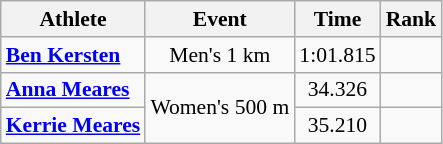<table class="wikitable" style="font-size:90%;text-align:center">
<tr>
<th>Athlete</th>
<th>Event</th>
<th>Time</th>
<th>Rank</th>
</tr>
<tr>
<td align=left><strong><a href='#'>Ben Kersten</a></strong></td>
<td>Men's 1 km</td>
<td>1:01.815</td>
<td></td>
</tr>
<tr>
<td align=left><strong><a href='#'>Anna Meares</a></strong></td>
<td rowspan=2>Women's 500 m</td>
<td>34.326</td>
<td></td>
</tr>
<tr>
<td align=left><strong><a href='#'>Kerrie Meares</a></strong></td>
<td>35.210</td>
<td></td>
</tr>
</table>
